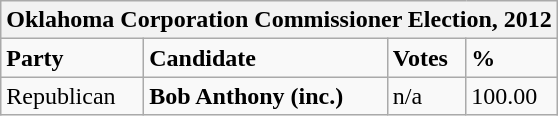<table class="wikitable">
<tr>
<th colspan="4">Oklahoma Corporation Commissioner Election, 2012</th>
</tr>
<tr>
<td><strong>Party</strong></td>
<td><strong>Candidate</strong></td>
<td><strong>Votes</strong></td>
<td><strong>%</strong></td>
</tr>
<tr>
<td>Republican</td>
<td><strong>Bob Anthony (inc.)</strong></td>
<td>n/a</td>
<td>100.00</td>
</tr>
</table>
